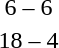<table style="text-align:center">
<tr>
<th width=200></th>
<th width=100></th>
<th width=200></th>
</tr>
<tr>
<td align=right><strong></strong></td>
<td>6 – 6</td>
<td align=left><strong></strong></td>
</tr>
<tr>
<td align=right><strong></strong></td>
<td>18 – 4</td>
<td align=left></td>
</tr>
</table>
